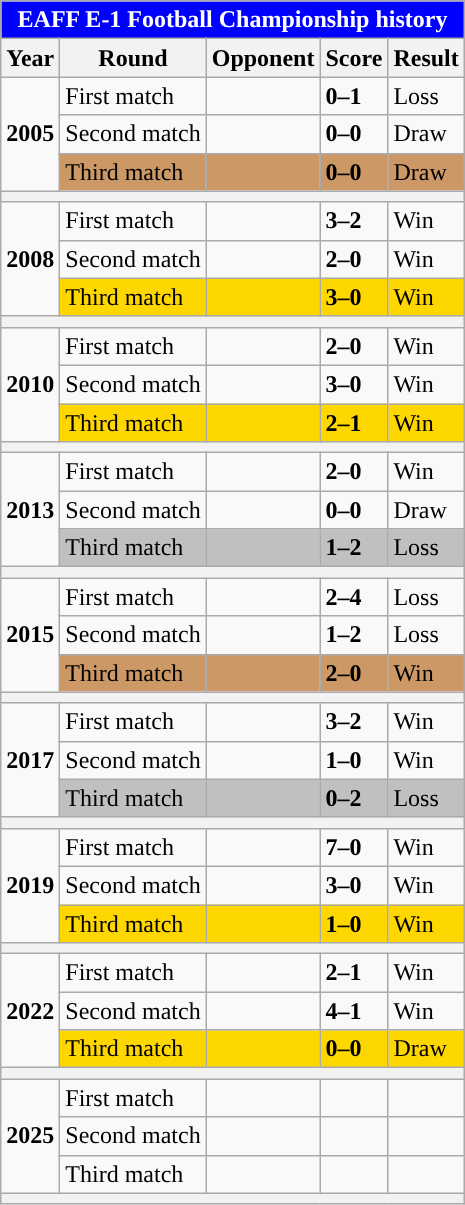<table class="wikitable collapsible ">
<tr>
<th colspan="5"style="background:blue;color:white">EAFF E-1 Football Championship history</th>
</tr>
<tr>
<th>Year</th>
<th>Round</th>
<th>Opponent</th>
<th>Score</th>
<th>Result</th>
</tr>
<tr>
<td rowspan="3"><strong>2005</strong></td>
<td>First match</td>
<td align=left></td>
<td><strong>0–1</strong></td>
<td>Loss</td>
</tr>
<tr>
<td>Second match</td>
<td align=left></td>
<td><strong>0–0</strong></td>
<td>Draw</td>
</tr>
<tr style="background:#c96">
<td>Third match</td>
<td align=left></td>
<td><strong>0–0</strong></td>
<td>Draw</td>
</tr>
<tr>
<th colspan="5"></th>
</tr>
<tr>
<td rowspan="3"><strong>2008</strong></td>
<td>First match</td>
<td align=left></td>
<td><strong>3–2</strong></td>
<td>Win</td>
</tr>
<tr>
<td>Second match</td>
<td align=left></td>
<td><strong>2–0</strong></td>
<td>Win</td>
</tr>
<tr style="background:gold">
<td>Third match</td>
<td align=left></td>
<td><strong>3–0</strong></td>
<td>Win</td>
</tr>
<tr>
<th colspan="5"></th>
</tr>
<tr>
<td rowspan="3"><strong>2010</strong></td>
<td>First match</td>
<td align=left></td>
<td><strong>2–0</strong></td>
<td>Win</td>
</tr>
<tr>
<td>Second match</td>
<td align=left></td>
<td><strong>3–0</strong></td>
<td>Win</td>
</tr>
<tr style="background:gold">
<td>Third match</td>
<td align=left></td>
<td><strong>2–1</strong></td>
<td>Win</td>
</tr>
<tr>
<th colspan="5"></th>
</tr>
<tr>
<td rowspan="3"><strong>2013</strong></td>
<td>First match</td>
<td align=left></td>
<td><strong>2–0</strong></td>
<td>Win</td>
</tr>
<tr>
<td>Second match</td>
<td align=left></td>
<td><strong>0–0</strong></td>
<td>Draw</td>
</tr>
<tr style="background:silver">
<td>Third match</td>
<td align=left></td>
<td><strong>1–2</strong></td>
<td>Loss</td>
</tr>
<tr>
<th colspan="5"></th>
</tr>
<tr>
<td rowspan="3"><strong>2015</strong></td>
<td>First match</td>
<td align=left></td>
<td><strong>2–4</strong></td>
<td>Loss</td>
</tr>
<tr>
<td>Second match</td>
<td align=left></td>
<td><strong>1–2</strong></td>
<td>Loss</td>
</tr>
<tr style="background:#c96">
<td>Third match</td>
<td align=left></td>
<td><strong>2–0</strong></td>
<td>Win</td>
</tr>
<tr>
<th colspan="5"></th>
</tr>
<tr>
<td rowspan="3"><strong>2017</strong></td>
<td>First match</td>
<td align=left></td>
<td><strong>3–2</strong></td>
<td>Win</td>
</tr>
<tr>
<td>Second match</td>
<td align=left></td>
<td><strong>1–0</strong></td>
<td>Win</td>
</tr>
<tr style="background:silver">
<td>Third match</td>
<td align=left></td>
<td><strong>0–2</strong></td>
<td>Loss</td>
</tr>
<tr>
<th colspan="5"></th>
</tr>
<tr>
<td rowspan="3"><strong>2019</strong></td>
<td>First match</td>
<td align=left></td>
<td><strong>7–0</strong></td>
<td>Win</td>
</tr>
<tr>
<td>Second match</td>
<td align=left></td>
<td><strong>3–0</strong></td>
<td>Win</td>
</tr>
<tr style="background:gold">
<td>Third match</td>
<td align=left></td>
<td><strong>1–0</strong></td>
<td>Win</td>
</tr>
<tr>
<th colspan="5"></th>
</tr>
<tr>
<td rowspan="3"><strong>2022</strong></td>
<td>First match</td>
<td align=left></td>
<td><strong>2–1</strong></td>
<td>Win</td>
</tr>
<tr>
<td>Second match</td>
<td align=left></td>
<td><strong>4–1</strong></td>
<td>Win</td>
</tr>
<tr style="background:gold">
<td>Third match</td>
<td align=left></td>
<td><strong>0–0</strong></td>
<td>Draw</td>
</tr>
<tr>
<th colspan="5"></th>
</tr>
<tr>
<td rowspan="3"><strong>2025</strong></td>
<td>First match</td>
<td align=left></td>
<td><strong> </strong></td>
<td></td>
</tr>
<tr>
<td>Second match</td>
<td align=left></td>
<td><strong> </strong></td>
<td></td>
</tr>
<tr>
<td>Third match</td>
<td align=left></td>
<td><strong> </strong></td>
<td></td>
</tr>
<tr>
<th colspan="5"></th>
</tr>
</table>
